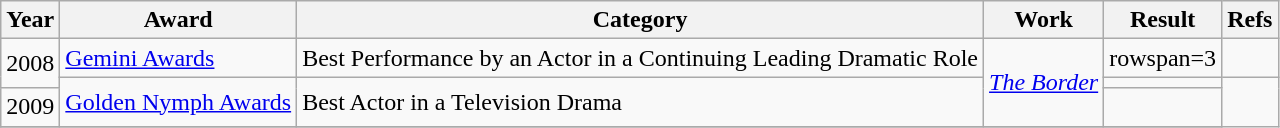<table class="wikitable sortable">
<tr>
<th>Year</th>
<th>Award</th>
<th>Category</th>
<th>Work</th>
<th>Result</th>
<th class="unsortable">Refs</th>
</tr>
<tr>
<td rowspan=2>2008</td>
<td><a href='#'>Gemini Awards</a></td>
<td>Best Performance by an Actor in a Continuing Leading Dramatic Role</td>
<td rowspan=3><a href='#'><em>The Border</em></a></td>
<td>rowspan=3 </td>
<td></td>
</tr>
<tr>
<td rowspan=2><a href='#'>Golden Nymph Awards</a></td>
<td rowspan=2>Best Actor in a Television Drama</td>
<td></td>
</tr>
<tr>
<td>2009</td>
<td></td>
</tr>
<tr>
</tr>
</table>
